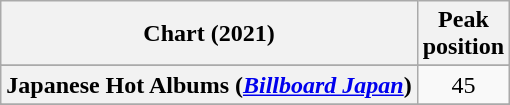<table class="wikitable sortable plainrowheaders" style="text-align:center">
<tr>
<th scope="col">Chart (2021)</th>
<th scope="col">Peak<br>position</th>
</tr>
<tr>
</tr>
<tr>
</tr>
<tr>
</tr>
<tr>
<th scope="row">Japanese Hot Albums (<em><a href='#'>Billboard Japan</a></em>)</th>
<td>45</td>
</tr>
<tr>
</tr>
<tr>
</tr>
<tr>
</tr>
<tr>
</tr>
<tr>
</tr>
</table>
